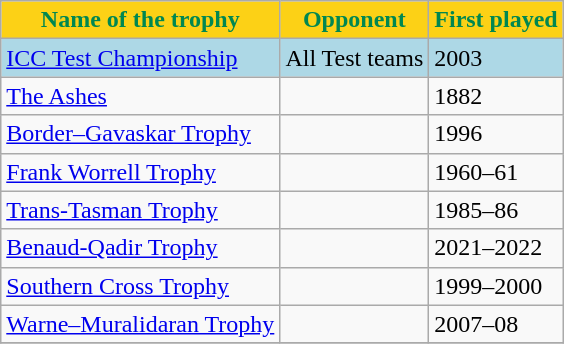<table class="wikitable">
<tr>
<th scope="col" style="width: auto; background:#FCD116; color:#008751;">Name of the trophy</th>
<th scope="col" style="width: auto; background:#FCD116; color:#008751;">Opponent</th>
<th scope="col" style="width: auto; background:#FCD116; color:#008751;">First played</th>
</tr>
<tr style="background: lightblue;">
<td><a href='#'>ICC Test Championship</a></td>
<td>All Test teams</td>
<td>2003</td>
</tr>
<tr>
<td><a href='#'>The Ashes</a></td>
<td></td>
<td>1882</td>
</tr>
<tr>
<td><a href='#'>Border–Gavaskar Trophy</a></td>
<td></td>
<td>1996</td>
</tr>
<tr>
<td><a href='#'>Frank Worrell Trophy</a></td>
<td></td>
<td>1960–61</td>
</tr>
<tr>
<td><a href='#'>Trans-Tasman Trophy</a></td>
<td></td>
<td>1985–86</td>
</tr>
<tr>
<td><a href='#'>Benaud-Qadir Trophy</a></td>
<td></td>
<td>2021–2022</td>
</tr>
<tr>
<td><a href='#'>Southern Cross Trophy</a></td>
<td></td>
<td>1999–2000</td>
</tr>
<tr>
<td><a href='#'>Warne–Muralidaran Trophy</a></td>
<td></td>
<td>2007–08</td>
</tr>
<tr>
</tr>
</table>
